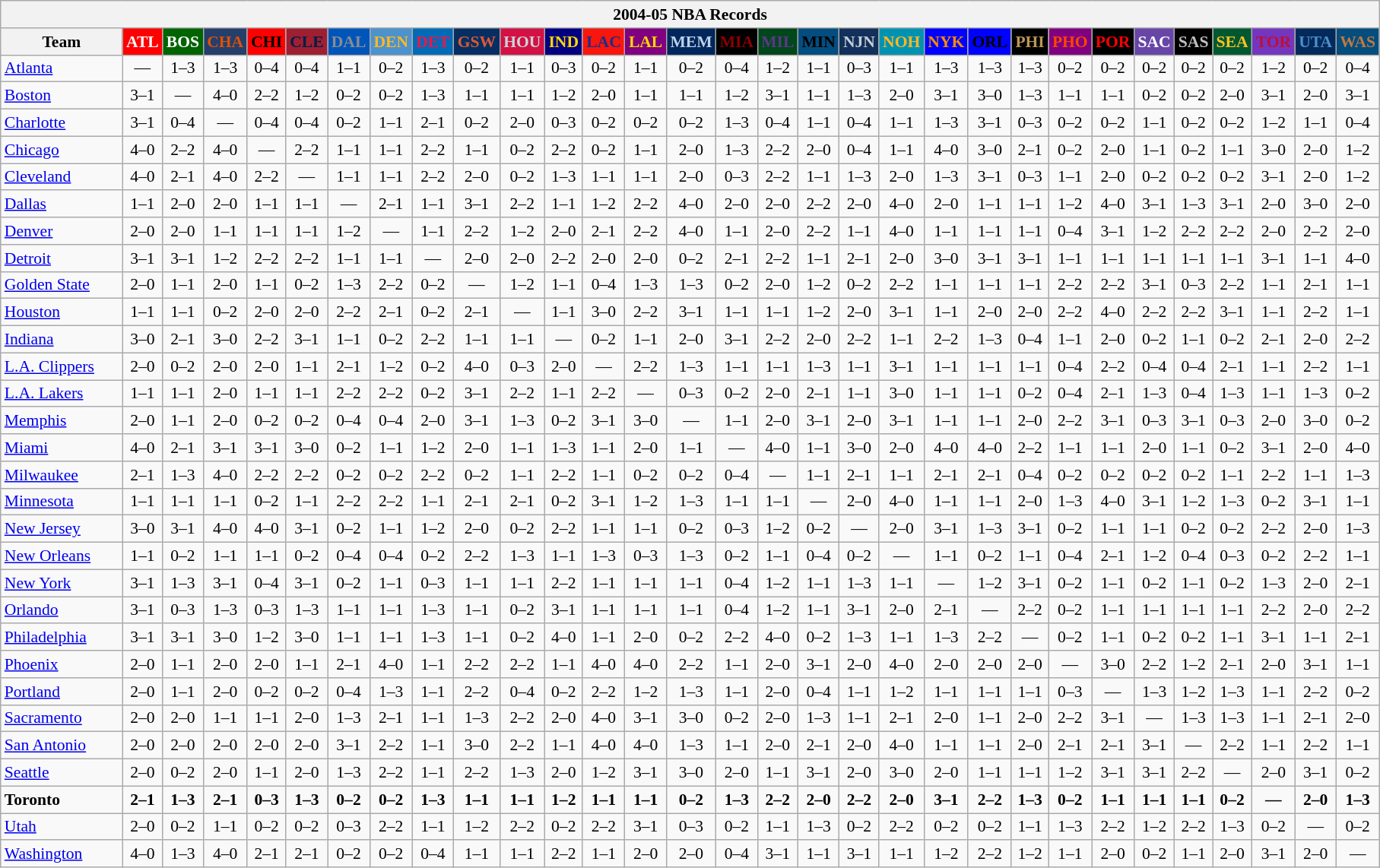<table class="wikitable" style="font-size:90%; text-align:center;">
<tr>
<th colspan=31>2004-05 NBA Records</th>
</tr>
<tr>
<th width=100>Team</th>
<th style="background:#FF0000;color:#FFFFFF;width=35">ATL</th>
<th style="background:#006400;color:#FFFFFF;width=35">BOS</th>
<th style="background:#253E6A;color:#DF5106;width=35">CHA</th>
<th style="background:#FF0000;color:#000000;width=35">CHI</th>
<th style="background:#9F1F32;color:#001D43;width=35">CLE</th>
<th style="background:#0055BA;color:#898D8F;width=35">DAL</th>
<th style="background:#4C92CC;color:#FDB827;width=35">DEN</th>
<th style="background:#006BB7;color:#ED164B;width=35">DET</th>
<th style="background:#072E63;color:#DC5A34;width=35">GSW</th>
<th style="background:#D31145;color:#CBD4D8;width=35">HOU</th>
<th style="background:#000080;color:#FFD700;width=35">IND</th>
<th style="background:#F9160D;color:#1A2E8B;width=35">LAC</th>
<th style="background:#800080;color:#FFD700;width=35">LAL</th>
<th style="background:#00265B;color:#BAD1EB;width=35">MEM</th>
<th style="background:#000000;color:#8B0000;width=35">MIA</th>
<th style="background:#00471B;color:#5C378A;width=35">MIL</th>
<th style="background:#044D80;color:#000000;width=35">MIN</th>
<th style="background:#12305B;color:#C4CED4;width=35">NJN</th>
<th style="background:#0093B1;color:#FDB827;width=35">NOH</th>
<th style="background:#0000FF;color:#FF8C00;width=35">NYK</th>
<th style="background:#0000FF;color:#000000;width=35">ORL</th>
<th style="background:#000000;color:#BB9754;width=35">PHI</th>
<th style="background:#800080;color:#FF4500;width=35">PHO</th>
<th style="background:#000000;color:#FF0000;width=35">POR</th>
<th style="background:#6846A8;color:#FFFFFF;width=35">SAC</th>
<th style="background:#000000;color:#C0C0C0;width=35">SAS</th>
<th style="background:#005831;color:#FFC322;width=35">SEA</th>
<th style="background:#7436BF;color:#BE0F34;width=35">TOR</th>
<th style="background:#042A5C;color:#4C8ECC;width=35">UTA</th>
<th style="background:#044D7D;color:#BC7A44;width=35">WAS</th>
</tr>
<tr>
<td style="text-align:left;"><a href='#'>Atlanta</a></td>
<td>—</td>
<td>1–3</td>
<td>1–3</td>
<td>0–4</td>
<td>0–4</td>
<td>1–1</td>
<td>0–2</td>
<td>1–3</td>
<td>0–2</td>
<td>1–1</td>
<td>0–3</td>
<td>0–2</td>
<td>1–1</td>
<td>0–2</td>
<td>0–4</td>
<td>1–2</td>
<td>1–1</td>
<td>0–3</td>
<td>1–1</td>
<td>1–3</td>
<td>1–3</td>
<td>1–3</td>
<td>0–2</td>
<td>0–2</td>
<td>0–2</td>
<td>0–2</td>
<td>0–2</td>
<td>1–2</td>
<td>0–2</td>
<td>0–4</td>
</tr>
<tr>
<td style="text-align:left;"><a href='#'>Boston</a></td>
<td>3–1</td>
<td>—</td>
<td>4–0</td>
<td>2–2</td>
<td>1–2</td>
<td>0–2</td>
<td>0–2</td>
<td>1–3</td>
<td>1–1</td>
<td>1–1</td>
<td>1–2</td>
<td>2–0</td>
<td>1–1</td>
<td>1–1</td>
<td>1–2</td>
<td>3–1</td>
<td>1–1</td>
<td>1–3</td>
<td>2–0</td>
<td>3–1</td>
<td>3–0</td>
<td>1–3</td>
<td>1–1</td>
<td>1–1</td>
<td>0–2</td>
<td>0–2</td>
<td>2–0</td>
<td>3–1</td>
<td>2–0</td>
<td>3–1</td>
</tr>
<tr>
<td style="text-align:left;"><a href='#'>Charlotte</a></td>
<td>3–1</td>
<td>0–4</td>
<td>—</td>
<td>0–4</td>
<td>0–4</td>
<td>0–2</td>
<td>1–1</td>
<td>2–1</td>
<td>0–2</td>
<td>2–0</td>
<td>0–3</td>
<td>0–2</td>
<td>0–2</td>
<td>0–2</td>
<td>1–3</td>
<td>0–4</td>
<td>1–1</td>
<td>0–4</td>
<td>1–1</td>
<td>1–3</td>
<td>3–1</td>
<td>0–3</td>
<td>0–2</td>
<td>0–2</td>
<td>1–1</td>
<td>0–2</td>
<td>0–2</td>
<td>1–2</td>
<td>1–1</td>
<td>0–4</td>
</tr>
<tr>
<td style="text-align:left;"><a href='#'>Chicago</a></td>
<td>4–0</td>
<td>2–2</td>
<td>4–0</td>
<td>—</td>
<td>2–2</td>
<td>1–1</td>
<td>1–1</td>
<td>2–2</td>
<td>1–1</td>
<td>0–2</td>
<td>2–2</td>
<td>0–2</td>
<td>1–1</td>
<td>2–0</td>
<td>1–3</td>
<td>2–2</td>
<td>2–0</td>
<td>0–4</td>
<td>1–1</td>
<td>4–0</td>
<td>3–0</td>
<td>2–1</td>
<td>0–2</td>
<td>2–0</td>
<td>1–1</td>
<td>0–2</td>
<td>1–1</td>
<td>3–0</td>
<td>2–0</td>
<td>1–2</td>
</tr>
<tr>
<td style="text-align:left;"><a href='#'>Cleveland</a></td>
<td>4–0</td>
<td>2–1</td>
<td>4–0</td>
<td>2–2</td>
<td>—</td>
<td>1–1</td>
<td>1–1</td>
<td>2–2</td>
<td>2–0</td>
<td>0–2</td>
<td>1–3</td>
<td>1–1</td>
<td>1–1</td>
<td>2–0</td>
<td>0–3</td>
<td>2–2</td>
<td>1–1</td>
<td>1–3</td>
<td>2–0</td>
<td>1–3</td>
<td>3–1</td>
<td>0–3</td>
<td>1–1</td>
<td>2–0</td>
<td>0–2</td>
<td>0–2</td>
<td>0–2</td>
<td>3–1</td>
<td>2–0</td>
<td>1–2</td>
</tr>
<tr>
<td style="text-align:left;"><a href='#'>Dallas</a></td>
<td>1–1</td>
<td>2–0</td>
<td>2–0</td>
<td>1–1</td>
<td>1–1</td>
<td>—</td>
<td>2–1</td>
<td>1–1</td>
<td>3–1</td>
<td>2–2</td>
<td>1–1</td>
<td>1–2</td>
<td>2–2</td>
<td>4–0</td>
<td>2–0</td>
<td>2–0</td>
<td>2–2</td>
<td>2–0</td>
<td>4–0</td>
<td>2–0</td>
<td>1–1</td>
<td>1–1</td>
<td>1–2</td>
<td>4–0</td>
<td>3–1</td>
<td>1–3</td>
<td>3–1</td>
<td>2–0</td>
<td>3–0</td>
<td>2–0</td>
</tr>
<tr>
<td style="text-align:left;"><a href='#'>Denver</a></td>
<td>2–0</td>
<td>2–0</td>
<td>1–1</td>
<td>1–1</td>
<td>1–1</td>
<td>1–2</td>
<td>—</td>
<td>1–1</td>
<td>2–2</td>
<td>1–2</td>
<td>2–0</td>
<td>2–1</td>
<td>2–2</td>
<td>4–0</td>
<td>1–1</td>
<td>2–0</td>
<td>2–2</td>
<td>1–1</td>
<td>4–0</td>
<td>1–1</td>
<td>1–1</td>
<td>1–1</td>
<td>0–4</td>
<td>3–1</td>
<td>1–2</td>
<td>2–2</td>
<td>2–2</td>
<td>2–0</td>
<td>2–2</td>
<td>2–0</td>
</tr>
<tr>
<td style="text-align:left;"><a href='#'>Detroit</a></td>
<td>3–1</td>
<td>3–1</td>
<td>1–2</td>
<td>2–2</td>
<td>2–2</td>
<td>1–1</td>
<td>1–1</td>
<td>—</td>
<td>2–0</td>
<td>2–0</td>
<td>2–2</td>
<td>2–0</td>
<td>2–0</td>
<td>0–2</td>
<td>2–1</td>
<td>2–2</td>
<td>1–1</td>
<td>2–1</td>
<td>2–0</td>
<td>3–0</td>
<td>3–1</td>
<td>3–1</td>
<td>1–1</td>
<td>1–1</td>
<td>1–1</td>
<td>1–1</td>
<td>1–1</td>
<td>3–1</td>
<td>1–1</td>
<td>4–0</td>
</tr>
<tr>
<td style="text-align:left;"><a href='#'>Golden State</a></td>
<td>2–0</td>
<td>1–1</td>
<td>2–0</td>
<td>1–1</td>
<td>0–2</td>
<td>1–3</td>
<td>2–2</td>
<td>0–2</td>
<td>—</td>
<td>1–2</td>
<td>1–1</td>
<td>0–4</td>
<td>1–3</td>
<td>1–3</td>
<td>0–2</td>
<td>2–0</td>
<td>1–2</td>
<td>0–2</td>
<td>2–2</td>
<td>1–1</td>
<td>1–1</td>
<td>1–1</td>
<td>2–2</td>
<td>2–2</td>
<td>3–1</td>
<td>0–3</td>
<td>2–2</td>
<td>1–1</td>
<td>2–1</td>
<td>1–1</td>
</tr>
<tr>
<td style="text-align:left;"><a href='#'>Houston</a></td>
<td>1–1</td>
<td>1–1</td>
<td>0–2</td>
<td>2–0</td>
<td>2–0</td>
<td>2–2</td>
<td>2–1</td>
<td>0–2</td>
<td>2–1</td>
<td>—</td>
<td>1–1</td>
<td>3–0</td>
<td>2–2</td>
<td>3–1</td>
<td>1–1</td>
<td>1–1</td>
<td>1–2</td>
<td>2–0</td>
<td>3–1</td>
<td>1–1</td>
<td>2–0</td>
<td>2–0</td>
<td>2–2</td>
<td>4–0</td>
<td>2–2</td>
<td>2–2</td>
<td>3–1</td>
<td>1–1</td>
<td>2–2</td>
<td>1–1</td>
</tr>
<tr>
<td style="text-align:left;"><a href='#'>Indiana</a></td>
<td>3–0</td>
<td>2–1</td>
<td>3–0</td>
<td>2–2</td>
<td>3–1</td>
<td>1–1</td>
<td>0–2</td>
<td>2–2</td>
<td>1–1</td>
<td>1–1</td>
<td>—</td>
<td>0–2</td>
<td>1–1</td>
<td>2–0</td>
<td>3–1</td>
<td>2–2</td>
<td>2–0</td>
<td>2–2</td>
<td>1–1</td>
<td>2–2</td>
<td>1–3</td>
<td>0–4</td>
<td>1–1</td>
<td>2–0</td>
<td>0–2</td>
<td>1–1</td>
<td>0–2</td>
<td>2–1</td>
<td>2–0</td>
<td>2–2</td>
</tr>
<tr>
<td style="text-align:left;"><a href='#'>L.A. Clippers</a></td>
<td>2–0</td>
<td>0–2</td>
<td>2–0</td>
<td>2–0</td>
<td>1–1</td>
<td>2–1</td>
<td>1–2</td>
<td>0–2</td>
<td>4–0</td>
<td>0–3</td>
<td>2–0</td>
<td>—</td>
<td>2–2</td>
<td>1–3</td>
<td>1–1</td>
<td>1–1</td>
<td>1–3</td>
<td>1–1</td>
<td>3–1</td>
<td>1–1</td>
<td>1–1</td>
<td>1–1</td>
<td>0–4</td>
<td>2–2</td>
<td>0–4</td>
<td>0–4</td>
<td>2–1</td>
<td>1–1</td>
<td>2–2</td>
<td>1–1</td>
</tr>
<tr>
<td style="text-align:left;"><a href='#'>L.A. Lakers</a></td>
<td>1–1</td>
<td>1–1</td>
<td>2–0</td>
<td>1–1</td>
<td>1–1</td>
<td>2–2</td>
<td>2–2</td>
<td>0–2</td>
<td>3–1</td>
<td>2–2</td>
<td>1–1</td>
<td>2–2</td>
<td>—</td>
<td>0–3</td>
<td>0–2</td>
<td>2–0</td>
<td>2–1</td>
<td>1–1</td>
<td>3–0</td>
<td>1–1</td>
<td>1–1</td>
<td>0–2</td>
<td>0–4</td>
<td>2–1</td>
<td>1–3</td>
<td>0–4</td>
<td>1–3</td>
<td>1–1</td>
<td>1–3</td>
<td>0–2</td>
</tr>
<tr>
<td style="text-align:left;"><a href='#'>Memphis</a></td>
<td>2–0</td>
<td>1–1</td>
<td>2–0</td>
<td>0–2</td>
<td>0–2</td>
<td>0–4</td>
<td>0–4</td>
<td>2–0</td>
<td>3–1</td>
<td>1–3</td>
<td>0–2</td>
<td>3–1</td>
<td>3–0</td>
<td>—</td>
<td>1–1</td>
<td>2–0</td>
<td>3–1</td>
<td>2–0</td>
<td>3–1</td>
<td>1–1</td>
<td>1–1</td>
<td>2–0</td>
<td>2–2</td>
<td>3–1</td>
<td>0–3</td>
<td>3–1</td>
<td>0–3</td>
<td>2–0</td>
<td>3–0</td>
<td>0–2</td>
</tr>
<tr>
<td style="text-align:left;"><a href='#'>Miami</a></td>
<td>4–0</td>
<td>2–1</td>
<td>3–1</td>
<td>3–1</td>
<td>3–0</td>
<td>0–2</td>
<td>1–1</td>
<td>1–2</td>
<td>2–0</td>
<td>1–1</td>
<td>1–3</td>
<td>1–1</td>
<td>2–0</td>
<td>1–1</td>
<td>—</td>
<td>4–0</td>
<td>1–1</td>
<td>3–0</td>
<td>2–0</td>
<td>4–0</td>
<td>4–0</td>
<td>2–2</td>
<td>1–1</td>
<td>1–1</td>
<td>2–0</td>
<td>1–1</td>
<td>0–2</td>
<td>3–1</td>
<td>2–0</td>
<td>4–0</td>
</tr>
<tr>
<td style="text-align:left;"><a href='#'>Milwaukee</a></td>
<td>2–1</td>
<td>1–3</td>
<td>4–0</td>
<td>2–2</td>
<td>2–2</td>
<td>0–2</td>
<td>0–2</td>
<td>2–2</td>
<td>0–2</td>
<td>1–1</td>
<td>2–2</td>
<td>1–1</td>
<td>0–2</td>
<td>0–2</td>
<td>0–4</td>
<td>—</td>
<td>1–1</td>
<td>2–1</td>
<td>1–1</td>
<td>2–1</td>
<td>2–1</td>
<td>0–4</td>
<td>0–2</td>
<td>0–2</td>
<td>0–2</td>
<td>0–2</td>
<td>1–1</td>
<td>2–2</td>
<td>1–1</td>
<td>1–3</td>
</tr>
<tr>
<td style="text-align:left;"><a href='#'>Minnesota</a></td>
<td>1–1</td>
<td>1–1</td>
<td>1–1</td>
<td>0–2</td>
<td>1–1</td>
<td>2–2</td>
<td>2–2</td>
<td>1–1</td>
<td>2–1</td>
<td>2–1</td>
<td>0–2</td>
<td>3–1</td>
<td>1–2</td>
<td>1–3</td>
<td>1–1</td>
<td>1–1</td>
<td>—</td>
<td>2–0</td>
<td>4–0</td>
<td>1–1</td>
<td>1–1</td>
<td>2–0</td>
<td>1–3</td>
<td>4–0</td>
<td>3–1</td>
<td>1–2</td>
<td>1–3</td>
<td>0–2</td>
<td>3–1</td>
<td>1–1</td>
</tr>
<tr>
<td style="text-align:left;"><a href='#'>New Jersey</a></td>
<td>3–0</td>
<td>3–1</td>
<td>4–0</td>
<td>4–0</td>
<td>3–1</td>
<td>0–2</td>
<td>1–1</td>
<td>1–2</td>
<td>2–0</td>
<td>0–2</td>
<td>2–2</td>
<td>1–1</td>
<td>1–1</td>
<td>0–2</td>
<td>0–3</td>
<td>1–2</td>
<td>0–2</td>
<td>—</td>
<td>2–0</td>
<td>3–1</td>
<td>1–3</td>
<td>3–1</td>
<td>0–2</td>
<td>1–1</td>
<td>1–1</td>
<td>0–2</td>
<td>0–2</td>
<td>2–2</td>
<td>2–0</td>
<td>1–3</td>
</tr>
<tr>
<td style="text-align:left;"><a href='#'>New Orleans</a></td>
<td>1–1</td>
<td>0–2</td>
<td>1–1</td>
<td>1–1</td>
<td>0–2</td>
<td>0–4</td>
<td>0–4</td>
<td>0–2</td>
<td>2–2</td>
<td>1–3</td>
<td>1–1</td>
<td>1–3</td>
<td>0–3</td>
<td>1–3</td>
<td>0–2</td>
<td>1–1</td>
<td>0–4</td>
<td>0–2</td>
<td>—</td>
<td>1–1</td>
<td>0–2</td>
<td>1–1</td>
<td>0–4</td>
<td>2–1</td>
<td>1–2</td>
<td>0–4</td>
<td>0–3</td>
<td>0–2</td>
<td>2–2</td>
<td>1–1</td>
</tr>
<tr>
<td style="text-align:left;"><a href='#'>New York</a></td>
<td>3–1</td>
<td>1–3</td>
<td>3–1</td>
<td>0–4</td>
<td>3–1</td>
<td>0–2</td>
<td>1–1</td>
<td>0–3</td>
<td>1–1</td>
<td>1–1</td>
<td>2–2</td>
<td>1–1</td>
<td>1–1</td>
<td>1–1</td>
<td>0–4</td>
<td>1–2</td>
<td>1–1</td>
<td>1–3</td>
<td>1–1</td>
<td>—</td>
<td>1–2</td>
<td>3–1</td>
<td>0–2</td>
<td>1–1</td>
<td>0–2</td>
<td>1–1</td>
<td>0–2</td>
<td>1–3</td>
<td>2–0</td>
<td>2–1</td>
</tr>
<tr>
<td style="text-align:left;"><a href='#'>Orlando</a></td>
<td>3–1</td>
<td>0–3</td>
<td>1–3</td>
<td>0–3</td>
<td>1–3</td>
<td>1–1</td>
<td>1–1</td>
<td>1–3</td>
<td>1–1</td>
<td>0–2</td>
<td>3–1</td>
<td>1–1</td>
<td>1–1</td>
<td>1–1</td>
<td>0–4</td>
<td>1–2</td>
<td>1–1</td>
<td>3–1</td>
<td>2–0</td>
<td>2–1</td>
<td>—</td>
<td>2–2</td>
<td>0–2</td>
<td>1–1</td>
<td>1–1</td>
<td>1–1</td>
<td>1–1</td>
<td>2–2</td>
<td>2–0</td>
<td>2–2</td>
</tr>
<tr>
<td style="text-align:left;"><a href='#'>Philadelphia</a></td>
<td>3–1</td>
<td>3–1</td>
<td>3–0</td>
<td>1–2</td>
<td>3–0</td>
<td>1–1</td>
<td>1–1</td>
<td>1–3</td>
<td>1–1</td>
<td>0–2</td>
<td>4–0</td>
<td>1–1</td>
<td>2–0</td>
<td>0–2</td>
<td>2–2</td>
<td>4–0</td>
<td>0–2</td>
<td>1–3</td>
<td>1–1</td>
<td>1–3</td>
<td>2–2</td>
<td>—</td>
<td>0–2</td>
<td>1–1</td>
<td>0–2</td>
<td>0–2</td>
<td>1–1</td>
<td>3–1</td>
<td>1–1</td>
<td>2–1</td>
</tr>
<tr>
<td style="text-align:left;"><a href='#'>Phoenix</a></td>
<td>2–0</td>
<td>1–1</td>
<td>2–0</td>
<td>2–0</td>
<td>1–1</td>
<td>2–1</td>
<td>4–0</td>
<td>1–1</td>
<td>2–2</td>
<td>2–2</td>
<td>1–1</td>
<td>4–0</td>
<td>4–0</td>
<td>2–2</td>
<td>1–1</td>
<td>2–0</td>
<td>3–1</td>
<td>2–0</td>
<td>4–0</td>
<td>2–0</td>
<td>2–0</td>
<td>2–0</td>
<td>—</td>
<td>3–0</td>
<td>2–2</td>
<td>1–2</td>
<td>2–1</td>
<td>2–0</td>
<td>3–1</td>
<td>1–1</td>
</tr>
<tr>
<td style="text-align:left;"><a href='#'>Portland</a></td>
<td>2–0</td>
<td>1–1</td>
<td>2–0</td>
<td>0–2</td>
<td>0–2</td>
<td>0–4</td>
<td>1–3</td>
<td>1–1</td>
<td>2–2</td>
<td>0–4</td>
<td>0–2</td>
<td>2–2</td>
<td>1–2</td>
<td>1–3</td>
<td>1–1</td>
<td>2–0</td>
<td>0–4</td>
<td>1–1</td>
<td>1–2</td>
<td>1–1</td>
<td>1–1</td>
<td>1–1</td>
<td>0–3</td>
<td>—</td>
<td>1–3</td>
<td>1–2</td>
<td>1–3</td>
<td>1–1</td>
<td>2–2</td>
<td>0–2</td>
</tr>
<tr>
<td style="text-align:left;"><a href='#'>Sacramento</a></td>
<td>2–0</td>
<td>2–0</td>
<td>1–1</td>
<td>1–1</td>
<td>2–0</td>
<td>1–3</td>
<td>2–1</td>
<td>1–1</td>
<td>1–3</td>
<td>2–2</td>
<td>2–0</td>
<td>4–0</td>
<td>3–1</td>
<td>3–0</td>
<td>0–2</td>
<td>2–0</td>
<td>1–3</td>
<td>1–1</td>
<td>2–1</td>
<td>2–0</td>
<td>1–1</td>
<td>2–0</td>
<td>2–2</td>
<td>3–1</td>
<td>—</td>
<td>1–3</td>
<td>1–3</td>
<td>1–1</td>
<td>2–1</td>
<td>2–0</td>
</tr>
<tr>
<td style="text-align:left;"><a href='#'>San Antonio</a></td>
<td>2–0</td>
<td>2–0</td>
<td>2–0</td>
<td>2–0</td>
<td>2–0</td>
<td>3–1</td>
<td>2–2</td>
<td>1–1</td>
<td>3–0</td>
<td>2–2</td>
<td>1–1</td>
<td>4–0</td>
<td>4–0</td>
<td>1–3</td>
<td>1–1</td>
<td>2–0</td>
<td>2–1</td>
<td>2–0</td>
<td>4–0</td>
<td>1–1</td>
<td>1–1</td>
<td>2–0</td>
<td>2–1</td>
<td>2–1</td>
<td>3–1</td>
<td>—</td>
<td>2–2</td>
<td>1–1</td>
<td>2–2</td>
<td>1–1</td>
</tr>
<tr>
<td style="text-align:left;"><a href='#'>Seattle</a></td>
<td>2–0</td>
<td>0–2</td>
<td>2–0</td>
<td>1–1</td>
<td>2–0</td>
<td>1–3</td>
<td>2–2</td>
<td>1–1</td>
<td>2–2</td>
<td>1–3</td>
<td>2–0</td>
<td>1–2</td>
<td>3–1</td>
<td>3–0</td>
<td>2–0</td>
<td>1–1</td>
<td>3–1</td>
<td>2–0</td>
<td>3–0</td>
<td>2–0</td>
<td>1–1</td>
<td>1–1</td>
<td>1–2</td>
<td>3–1</td>
<td>3–1</td>
<td>2–2</td>
<td>—</td>
<td>2–0</td>
<td>3–1</td>
<td>0–2</td>
</tr>
<tr style="font-weight:bold">
<td style="text-align:left;">Toronto</td>
<td>2–1</td>
<td>1–3</td>
<td>2–1</td>
<td>0–3</td>
<td>1–3</td>
<td>0–2</td>
<td>0–2</td>
<td>1–3</td>
<td>1–1</td>
<td>1–1</td>
<td>1–2</td>
<td>1–1</td>
<td>1–1</td>
<td>0–2</td>
<td>1–3</td>
<td>2–2</td>
<td>2–0</td>
<td>2–2</td>
<td>2–0</td>
<td>3–1</td>
<td>2–2</td>
<td>1–3</td>
<td>0–2</td>
<td>1–1</td>
<td>1–1</td>
<td>1–1</td>
<td>0–2</td>
<td>—</td>
<td>2–0</td>
<td>1–3</td>
</tr>
<tr>
<td style="text-align:left;"><a href='#'>Utah</a></td>
<td>2–0</td>
<td>0–2</td>
<td>1–1</td>
<td>0–2</td>
<td>0–2</td>
<td>0–3</td>
<td>2–2</td>
<td>1–1</td>
<td>1–2</td>
<td>2–2</td>
<td>0–2</td>
<td>2–2</td>
<td>3–1</td>
<td>0–3</td>
<td>0–2</td>
<td>1–1</td>
<td>1–3</td>
<td>0–2</td>
<td>2–2</td>
<td>0–2</td>
<td>0–2</td>
<td>1–1</td>
<td>1–3</td>
<td>2–2</td>
<td>1–2</td>
<td>2–2</td>
<td>1–3</td>
<td>0–2</td>
<td>—</td>
<td>0–2</td>
</tr>
<tr>
<td style="text-align:left;"><a href='#'>Washington</a></td>
<td>4–0</td>
<td>1–3</td>
<td>4–0</td>
<td>2–1</td>
<td>2–1</td>
<td>0–2</td>
<td>0–2</td>
<td>0–4</td>
<td>1–1</td>
<td>1–1</td>
<td>2–2</td>
<td>1–1</td>
<td>2–0</td>
<td>2–0</td>
<td>0–4</td>
<td>3–1</td>
<td>1–1</td>
<td>3–1</td>
<td>1–1</td>
<td>1–2</td>
<td>2–2</td>
<td>1–2</td>
<td>1–1</td>
<td>2–0</td>
<td>0–2</td>
<td>1–1</td>
<td>2–0</td>
<td>3–1</td>
<td>2–0</td>
<td>—</td>
</tr>
</table>
